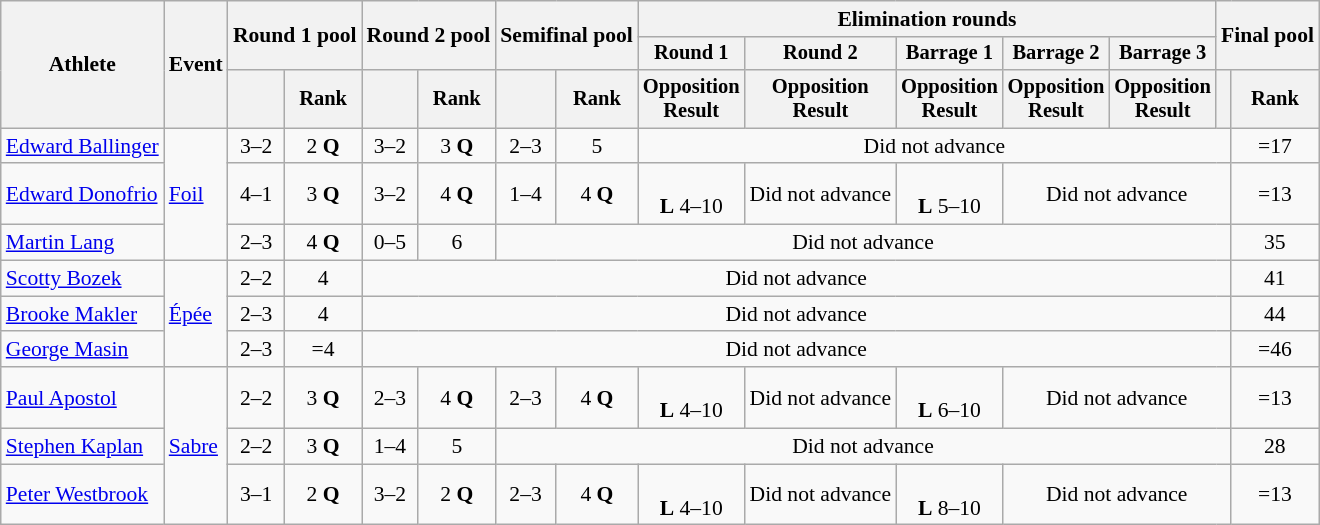<table class=wikitable style=font-size:90%;text-align:center>
<tr>
<th rowspan=3>Athlete</th>
<th rowspan=3>Event</th>
<th colspan=2 rowspan=2>Round 1 pool</th>
<th colspan=2 rowspan=2>Round 2 pool</th>
<th colspan=2 rowspan=2>Semifinal pool</th>
<th colspan=5>Elimination rounds</th>
<th colspan=2 rowspan=2>Final pool</th>
</tr>
<tr style=font-size:95%>
<th>Round 1</th>
<th>Round 2</th>
<th>Barrage 1</th>
<th>Barrage 2</th>
<th>Barrage 3</th>
</tr>
<tr style=font-size:95%>
<th></th>
<th>Rank</th>
<th></th>
<th>Rank</th>
<th></th>
<th>Rank</th>
<th>Opposition<br>Result</th>
<th>Opposition<br>Result</th>
<th>Opposition<br>Result</th>
<th>Opposition<br>Result</th>
<th>Opposition<br>Result</th>
<th></th>
<th>Rank</th>
</tr>
<tr>
<td align=left><a href='#'>Edward Ballinger</a></td>
<td align=left rowspan=3><a href='#'>Foil</a></td>
<td>3–2</td>
<td>2 <strong>Q</strong></td>
<td>3–2</td>
<td>3 <strong>Q</strong></td>
<td>2–3</td>
<td>5</td>
<td colspan=6>Did not advance</td>
<td>=17</td>
</tr>
<tr>
<td align=left><a href='#'>Edward Donofrio</a></td>
<td>4–1</td>
<td>3 <strong>Q</strong></td>
<td>3–2</td>
<td>4 <strong>Q</strong></td>
<td>1–4</td>
<td>4 <strong>Q</strong></td>
<td><br><strong>L</strong> 4–10</td>
<td>Did not advance</td>
<td><br><strong>L</strong> 5–10</td>
<td colspan=3>Did not advance</td>
<td>=13</td>
</tr>
<tr>
<td align=left><a href='#'>Martin Lang</a></td>
<td>2–3</td>
<td>4 <strong>Q</strong></td>
<td>0–5</td>
<td>6</td>
<td colspan=8>Did not advance</td>
<td>35</td>
</tr>
<tr>
<td align=left><a href='#'>Scotty Bozek</a></td>
<td align=left rowspan=3><a href='#'>Épée</a></td>
<td>2–2</td>
<td>4</td>
<td colspan=10>Did not advance</td>
<td>41</td>
</tr>
<tr>
<td align=left><a href='#'>Brooke Makler</a></td>
<td>2–3</td>
<td>4</td>
<td colspan=10>Did not advance</td>
<td>44</td>
</tr>
<tr>
<td align=left><a href='#'>George Masin</a></td>
<td>2–3</td>
<td>=4</td>
<td colspan=10>Did not advance</td>
<td>=46</td>
</tr>
<tr>
<td align=left><a href='#'>Paul Apostol</a></td>
<td align=left rowspan=3><a href='#'>Sabre</a></td>
<td>2–2</td>
<td>3 <strong>Q</strong></td>
<td>2–3</td>
<td>4 <strong>Q</strong></td>
<td>2–3</td>
<td>4 <strong>Q</strong></td>
<td><br><strong>L</strong> 4–10</td>
<td>Did not advance</td>
<td><br><strong>L</strong> 6–10</td>
<td colspan=3>Did not advance</td>
<td>=13</td>
</tr>
<tr>
<td align=left><a href='#'>Stephen Kaplan</a></td>
<td>2–2</td>
<td>3 <strong>Q</strong></td>
<td>1–4</td>
<td>5</td>
<td colspan=8>Did not advance</td>
<td>28</td>
</tr>
<tr>
<td align=left><a href='#'>Peter Westbrook</a></td>
<td>3–1</td>
<td>2 <strong>Q</strong></td>
<td>3–2</td>
<td>2 <strong>Q</strong></td>
<td>2–3</td>
<td>4 <strong>Q</strong></td>
<td><br><strong>L</strong> 4–10</td>
<td>Did not advance</td>
<td><br><strong>L</strong> 8–10</td>
<td colspan=3>Did not advance</td>
<td>=13</td>
</tr>
</table>
